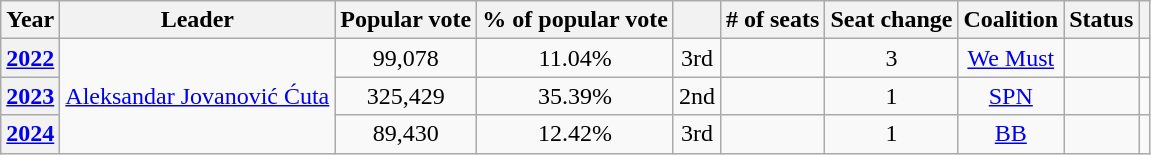<table class="wikitable" style="text-align:center">
<tr>
<th>Year</th>
<th>Leader</th>
<th>Popular vote</th>
<th>% of popular vote</th>
<th></th>
<th># of seats</th>
<th>Seat change</th>
<th>Coalition</th>
<th>Status</th>
<th></th>
</tr>
<tr>
<th><a href='#'>2022</a></th>
<td rowspan="3"><a href='#'>Aleksandar Jovanović Ćuta</a></td>
<td>99,078</td>
<td>11.04%</td>
<td> 3rd</td>
<td></td>
<td> 3</td>
<td><a href='#'>We Must</a></td>
<td></td>
<td></td>
</tr>
<tr>
<th><a href='#'>2023</a></th>
<td>325,429</td>
<td>35.39%</td>
<td> 2nd</td>
<td></td>
<td> 1</td>
<td><a href='#'>SPN</a></td>
<td></td>
<td></td>
</tr>
<tr>
<th><a href='#'>2024</a></th>
<td>89,430</td>
<td>12.42%</td>
<td> 3rd</td>
<td></td>
<td> 1</td>
<td><a href='#'>BB</a></td>
<td></td>
<td></td>
</tr>
</table>
